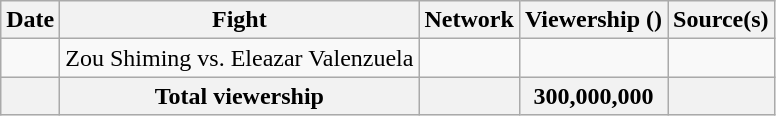<table class="wikitable sortable">
<tr>
<th>Date</th>
<th>Fight</th>
<th>Network</th>
<th>Viewership ()</th>
<th>Source(s)</th>
</tr>
<tr>
<td></td>
<td>Zou Shiming vs. Eleazar Valenzuela</td>
<td></td>
<td></td>
<td></td>
</tr>
<tr>
<th></th>
<th>Total viewership</th>
<th></th>
<th>300,000,000</th>
<th></th>
</tr>
</table>
